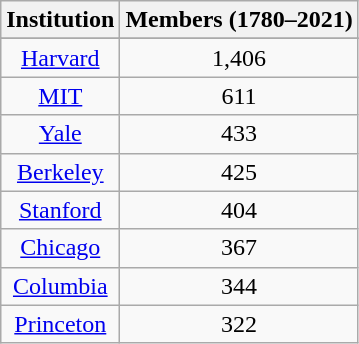<table class="wikitable sortable">
<tr>
<th>Institution</th>
<th data-sort-type="number">Members (1780–2021)</th>
</tr>
<tr>
</tr>
<tr>
<td align="center"><a href='#'>Harvard</a></td>
<td align="center">1,406</td>
</tr>
<tr>
<td align="center"><a href='#'>MIT</a></td>
<td align="center">611</td>
</tr>
<tr>
<td align="center"><a href='#'>Yale</a></td>
<td align="center">433</td>
</tr>
<tr>
<td align="center"><a href='#'>Berkeley</a></td>
<td align="center">425</td>
</tr>
<tr>
<td align="center"><a href='#'>Stanford</a></td>
<td align="center">404</td>
</tr>
<tr>
<td align="center"><a href='#'>Chicago</a></td>
<td align="center">367</td>
</tr>
<tr>
<td align="center"><a href='#'>Columbia</a></td>
<td align="center">344</td>
</tr>
<tr>
<td align="center"><a href='#'>Princeton</a></td>
<td align="center">322</td>
</tr>
</table>
